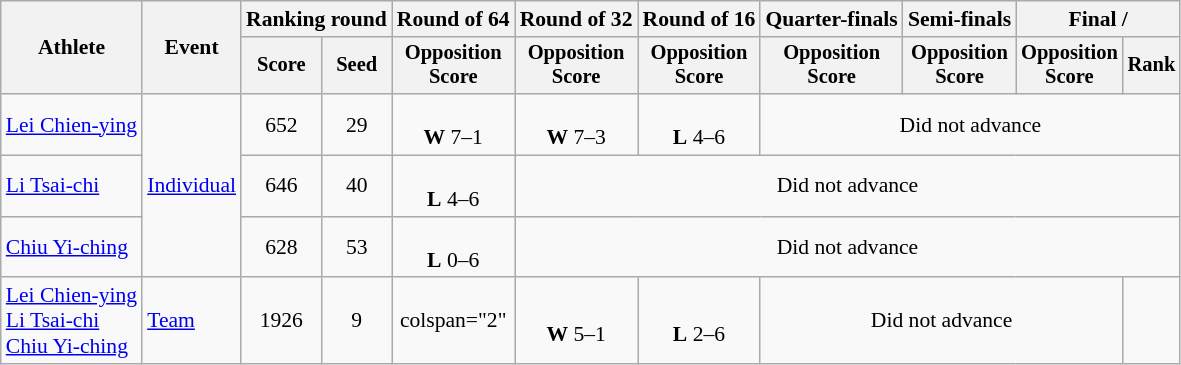<table class="wikitable" style="font-size:90%; text-align:center">
<tr>
<th rowspan="2">Athlete</th>
<th rowspan="2">Event</th>
<th colspan="2">Ranking round</th>
<th>Round of 64</th>
<th>Round of 32</th>
<th>Round of 16</th>
<th>Quarter-finals</th>
<th>Semi-finals</th>
<th colspan="2">Final / </th>
</tr>
<tr style="font-size:95%">
<th>Score</th>
<th>Seed</th>
<th>Opposition<br>Score</th>
<th>Opposition<br>Score</th>
<th>Opposition<br>Score</th>
<th>Opposition<br>Score</th>
<th>Opposition<br>Score</th>
<th>Opposition<br>Score</th>
<th>Rank</th>
</tr>
<tr>
<td align="left"><a href='#'>Lei Chien-ying</a></td>
<td align="left" rowspan="3"><a href='#'>Individual</a></td>
<td>652</td>
<td>29</td>
<td><br><strong>W</strong> 7–1</td>
<td><br><strong>W</strong> 7–3</td>
<td><br><strong>L</strong> 4–6</td>
<td colspan="4">Did not advance</td>
</tr>
<tr>
<td align="left"><a href='#'>Li Tsai-chi</a></td>
<td>646</td>
<td>40</td>
<td><br><strong>L</strong> 4–6</td>
<td colspan="6">Did not advance</td>
</tr>
<tr>
<td align="left"><a href='#'>Chiu Yi-ching</a></td>
<td>628</td>
<td>53</td>
<td><br><strong>L</strong> 0–6</td>
<td colspan="6">Did not advance</td>
</tr>
<tr>
<td align="left"><a href='#'>Lei Chien-ying</a><br><a href='#'>Li Tsai-chi</a><br><a href='#'>Chiu Yi-ching</a></td>
<td align="left"><a href='#'>Team</a></td>
<td>1926</td>
<td>9</td>
<td>colspan="2" </td>
<td><br><strong>W</strong> 5–1</td>
<td><br><strong>L</strong> 2–6</td>
<td colspan="3">Did not advance</td>
</tr>
</table>
